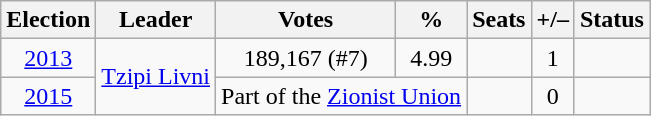<table class=wikitable style=text-align:center>
<tr>
<th>Election</th>
<th>Leader</th>
<th>Votes</th>
<th>%</th>
<th>Seats</th>
<th>+/–</th>
<th>Status</th>
</tr>
<tr>
<td><a href='#'>2013</a></td>
<td rowspan=2><a href='#'>Tzipi Livni</a></td>
<td>189,167 (#7)</td>
<td>4.99</td>
<td></td>
<td> 1</td>
<td></td>
</tr>
<tr>
<td><a href='#'>2015</a></td>
<td colspan=2>Part of the <a href='#'>Zionist Union</a></td>
<td></td>
<td> 0</td>
<td></td>
</tr>
</table>
